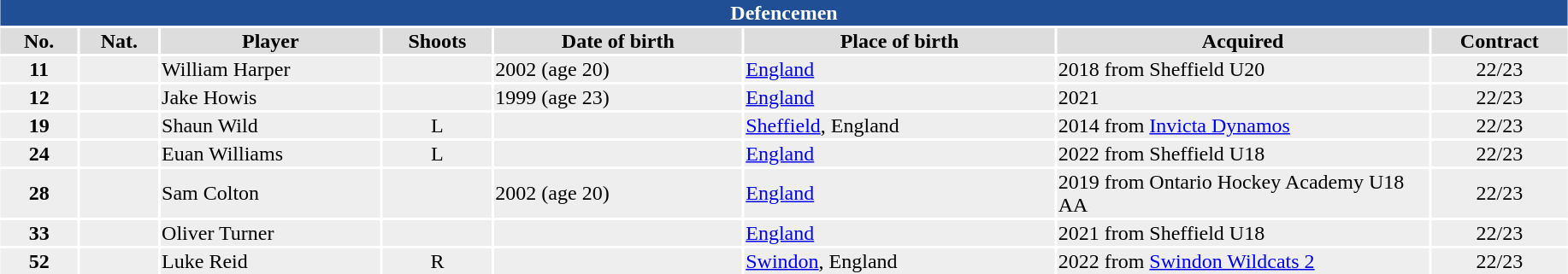<table class="toccolours"  style="width:97%; clear:both; margin:1.5em auto; text-align:center;">
<tr style="background:#ddd;">
<th colspan="10" style="background:#204f95; color:#ffffff;” ">Defencemen</th>
</tr>
<tr style="background:#ddd;">
<th width=5%>No.</th>
<th width=5%>Nat.</th>
<th !width=22%>Player</th>
<th width=7%>Shoots</th>
<th width=16%>Date of birth</th>
<th width=20%>Place of birth</th>
<th width=24%>Acquired</th>
<td><strong>Contract</strong></td>
</tr>
<tr style="background:#eee;">
<td><strong>11</strong></td>
<td></td>
<td align=left>William Harper</td>
<td></td>
<td align=left>2002 (age 20)</td>
<td align=left><a href='#'>England</a></td>
<td align=left>2018 from Sheffield U20</td>
<td>22/23</td>
</tr>
<tr style="background:#eee;">
<td><strong>12</strong></td>
<td></td>
<td align=left>Jake Howis</td>
<td></td>
<td align=left>1999 (age 23)</td>
<td align=left><a href='#'>England</a></td>
<td align=left>2021</td>
<td>22/23</td>
</tr>
<tr style="background:#eee;">
<td><strong>19</strong></td>
<td></td>
<td align=left>Shaun Wild</td>
<td>L</td>
<td align=left></td>
<td align=left><a href='#'>Sheffield</a>, England</td>
<td align=left>2014 from <a href='#'>Invicta Dynamos</a></td>
<td>22/23</td>
</tr>
<tr style="background:#eee;">
<td><strong>24</strong></td>
<td></td>
<td align=left>Euan Williams</td>
<td>L</td>
<td align=left></td>
<td align=left><a href='#'>England</a></td>
<td align=left>2022 from Sheffield U18</td>
<td>22/23</td>
</tr>
<tr style="background:#eee;">
<td><strong>28</strong></td>
<td></td>
<td align=left>Sam Colton</td>
<td></td>
<td align=left>2002 (age 20)</td>
<td align=left><a href='#'>England</a></td>
<td align=left>2019 from Ontario Hockey Academy U18 AA</td>
<td>22/23</td>
</tr>
<tr style="background:#eee;">
<td><strong>33</strong></td>
<td></td>
<td align=left>Oliver Turner</td>
<td></td>
<td align=left></td>
<td align=left><a href='#'>England</a></td>
<td align=left>2021 from Sheffield U18</td>
<td>22/23</td>
</tr>
<tr style="background:#eee;">
<td><strong>52</strong></td>
<td></td>
<td align=left>Luke Reid</td>
<td>R</td>
<td align=left></td>
<td align=left><a href='#'>Swindon</a>, England</td>
<td align=left>2022 from <a href='#'>Swindon Wildcats 2</a></td>
<td>22/23</td>
</tr>
</table>
